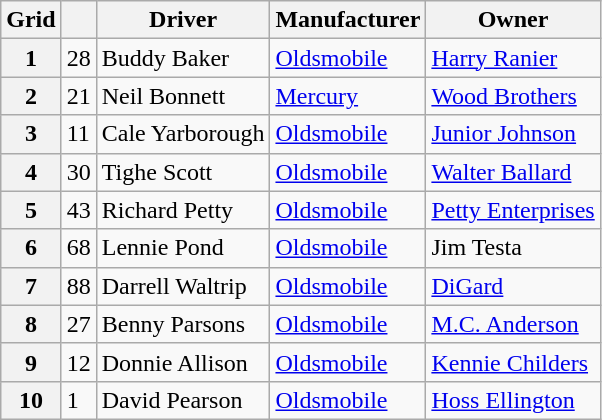<table class="wikitable">
<tr>
<th>Grid</th>
<th></th>
<th>Driver</th>
<th>Manufacturer</th>
<th>Owner</th>
</tr>
<tr>
<th>1</th>
<td>28</td>
<td>Buddy Baker</td>
<td><a href='#'>Oldsmobile</a></td>
<td><a href='#'>Harry Ranier</a></td>
</tr>
<tr>
<th>2</th>
<td>21</td>
<td>Neil Bonnett</td>
<td><a href='#'>Mercury</a></td>
<td><a href='#'>Wood Brothers</a></td>
</tr>
<tr>
<th>3</th>
<td>11</td>
<td>Cale Yarborough</td>
<td><a href='#'>Oldsmobile</a></td>
<td><a href='#'>Junior Johnson</a></td>
</tr>
<tr>
<th>4</th>
<td>30</td>
<td>Tighe Scott</td>
<td><a href='#'>Oldsmobile</a></td>
<td><a href='#'>Walter Ballard</a></td>
</tr>
<tr>
<th>5</th>
<td>43</td>
<td>Richard Petty</td>
<td><a href='#'>Oldsmobile</a></td>
<td><a href='#'>Petty Enterprises</a></td>
</tr>
<tr>
<th>6</th>
<td>68</td>
<td>Lennie Pond</td>
<td><a href='#'>Oldsmobile</a></td>
<td>Jim Testa</td>
</tr>
<tr>
<th>7</th>
<td>88</td>
<td>Darrell Waltrip</td>
<td><a href='#'>Oldsmobile</a></td>
<td><a href='#'>DiGard</a></td>
</tr>
<tr>
<th>8</th>
<td>27</td>
<td>Benny Parsons</td>
<td><a href='#'>Oldsmobile</a></td>
<td><a href='#'>M.C. Anderson</a></td>
</tr>
<tr>
<th>9</th>
<td>12</td>
<td>Donnie Allison</td>
<td><a href='#'>Oldsmobile</a></td>
<td><a href='#'>Kennie Childers</a></td>
</tr>
<tr>
<th>10</th>
<td>1</td>
<td>David Pearson</td>
<td><a href='#'>Oldsmobile</a></td>
<td><a href='#'>Hoss Ellington</a></td>
</tr>
</table>
